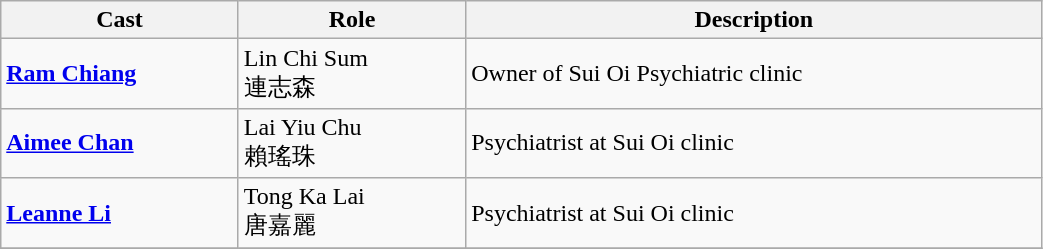<table class="wikitable" width="55%">
<tr>
<th>Cast</th>
<th>Role</th>
<th>Description</th>
</tr>
<tr>
<td><strong><a href='#'>Ram Chiang</a></strong></td>
<td>Lin Chi Sum<br>連志森</td>
<td>Owner of Sui Oi Psychiatric clinic</td>
</tr>
<tr>
<td><strong><a href='#'>Aimee Chan</a></strong></td>
<td>Lai Yiu Chu<br>賴瑤珠</td>
<td>Psychiatrist at Sui Oi clinic</td>
</tr>
<tr>
<td><strong><a href='#'>Leanne Li</a></strong></td>
<td>Tong Ka Lai<br>唐嘉麗</td>
<td>Psychiatrist at Sui Oi clinic</td>
</tr>
<tr>
</tr>
</table>
